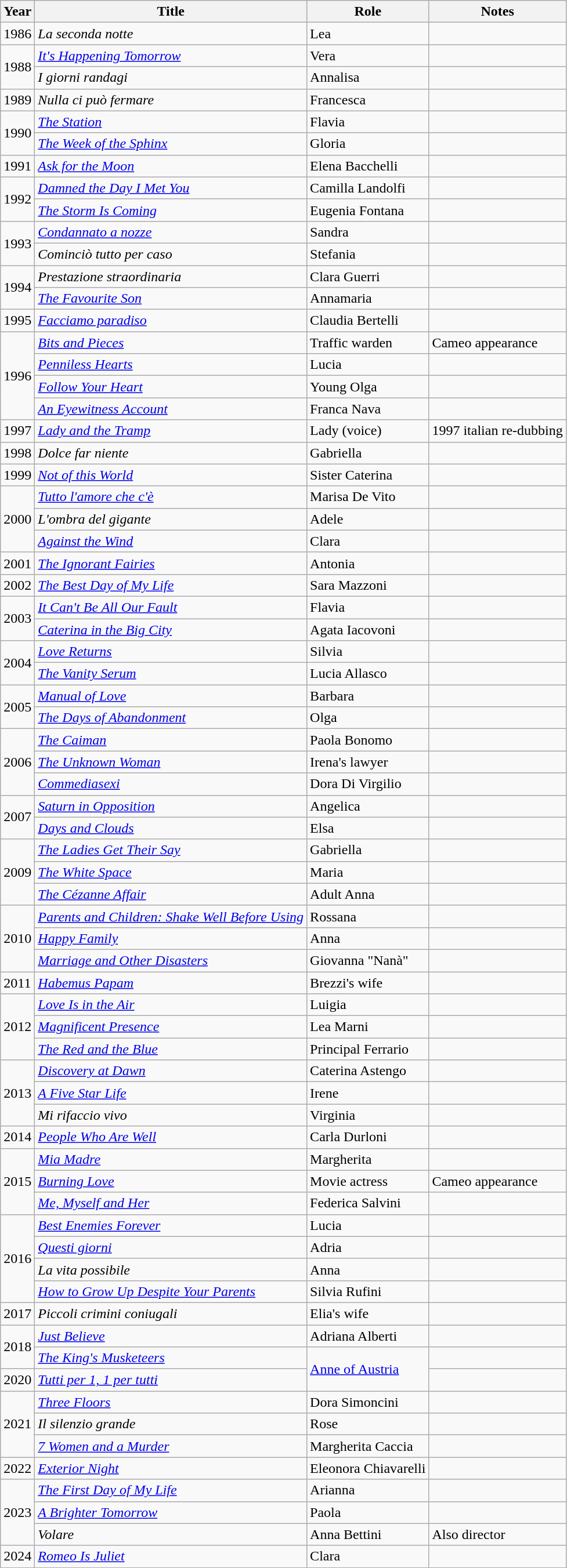<table class="wikitable plainrowheaders sortable">
<tr>
<th scope="col">Year</th>
<th scope="col">Title</th>
<th scope="col">Role</th>
<th scope="col" class="unsortable">Notes</th>
</tr>
<tr>
<td>1986</td>
<td><em>La seconda notte</em></td>
<td>Lea</td>
<td></td>
</tr>
<tr>
<td rowspan="2">1988</td>
<td><em><a href='#'>It's Happening Tomorrow</a></em></td>
<td>Vera</td>
<td></td>
</tr>
<tr>
<td><em>I giorni randagi</em></td>
<td>Annalisa</td>
<td></td>
</tr>
<tr>
<td>1989</td>
<td><em>Nulla ci può fermare</em></td>
<td>Francesca</td>
<td></td>
</tr>
<tr>
<td rowspan="2">1990</td>
<td><em><a href='#'>The Station</a></em></td>
<td>Flavia</td>
<td></td>
</tr>
<tr>
<td><em><a href='#'>The Week of the Sphinx</a></em></td>
<td>Gloria</td>
<td></td>
</tr>
<tr>
<td>1991</td>
<td><em><a href='#'>Ask for the Moon</a></em></td>
<td>Elena Bacchelli</td>
<td></td>
</tr>
<tr>
<td rowspan="2">1992</td>
<td><em><a href='#'>Damned the Day I Met You</a></em></td>
<td>Camilla Landolfi</td>
<td></td>
</tr>
<tr>
<td><em><a href='#'>The Storm Is Coming</a></em></td>
<td>Eugenia Fontana</td>
<td></td>
</tr>
<tr>
<td rowspan="2">1993</td>
<td><em><a href='#'>Condannato a nozze</a></em></td>
<td>Sandra</td>
<td></td>
</tr>
<tr>
<td><em>Cominciò tutto per caso</em></td>
<td>Stefania</td>
<td></td>
</tr>
<tr>
<td rowspan="2">1994</td>
<td><em>Prestazione straordinaria</em></td>
<td>Clara Guerri</td>
<td></td>
</tr>
<tr>
<td><em><a href='#'>The Favourite Son</a></em></td>
<td>Annamaria</td>
<td></td>
</tr>
<tr>
<td>1995</td>
<td><em><a href='#'>Facciamo paradiso</a></em></td>
<td>Claudia Bertelli</td>
<td></td>
</tr>
<tr>
<td rowspan="4">1996</td>
<td><em><a href='#'>Bits and Pieces</a></em></td>
<td>Traffic warden</td>
<td>Cameo appearance</td>
</tr>
<tr>
<td><em><a href='#'>Penniless Hearts</a></em></td>
<td>Lucia</td>
<td></td>
</tr>
<tr>
<td><em><a href='#'>Follow Your Heart</a></em></td>
<td>Young Olga</td>
<td></td>
</tr>
<tr>
<td><em><a href='#'>An Eyewitness Account</a></em></td>
<td>Franca Nava</td>
<td></td>
</tr>
<tr>
<td>1997</td>
<td><em><a href='#'>Lady and the Tramp</a></em></td>
<td>Lady (voice)</td>
<td>1997 italian re-dubbing</td>
</tr>
<tr>
<td>1998</td>
<td><em>Dolce far niente</em></td>
<td>Gabriella</td>
<td></td>
</tr>
<tr>
<td>1999</td>
<td><em><a href='#'>Not of this World</a></em></td>
<td>Sister Caterina</td>
<td></td>
</tr>
<tr>
<td rowspan="3">2000</td>
<td><em><a href='#'>Tutto l'amore che c'è</a></em></td>
<td>Marisa De Vito</td>
<td></td>
</tr>
<tr>
<td><em>L'ombra del gigante</em></td>
<td>Adele</td>
<td></td>
</tr>
<tr>
<td><em><a href='#'>Against the Wind</a></em></td>
<td>Clara</td>
<td></td>
</tr>
<tr>
<td>2001</td>
<td><em><a href='#'>The Ignorant Fairies</a></em></td>
<td>Antonia</td>
<td></td>
</tr>
<tr>
<td>2002</td>
<td><em><a href='#'>The Best Day of My Life</a></em></td>
<td>Sara Mazzoni</td>
<td></td>
</tr>
<tr>
<td rowspan="2">2003</td>
<td><em><a href='#'>It Can't Be All Our Fault</a></em></td>
<td>Flavia</td>
<td></td>
</tr>
<tr>
<td><em><a href='#'>Caterina in the Big City</a></em></td>
<td>Agata Iacovoni</td>
<td></td>
</tr>
<tr>
<td rowspan="2">2004</td>
<td><em><a href='#'>Love Returns</a></em></td>
<td>Silvia</td>
<td></td>
</tr>
<tr>
<td><em><a href='#'>The Vanity Serum</a></em></td>
<td>Lucia Allasco</td>
<td></td>
</tr>
<tr>
<td rowspan="2">2005</td>
<td><em><a href='#'>Manual of Love</a></em></td>
<td>Barbara</td>
<td></td>
</tr>
<tr>
<td><em><a href='#'>The Days of Abandonment</a></em></td>
<td>Olga</td>
<td></td>
</tr>
<tr>
<td rowspan="3">2006</td>
<td><em><a href='#'>The Caiman</a></em></td>
<td>Paola Bonomo</td>
<td></td>
</tr>
<tr>
<td><em><a href='#'>The Unknown Woman</a></em></td>
<td>Irena's lawyer</td>
<td></td>
</tr>
<tr>
<td><em><a href='#'>Commediasexi</a></em></td>
<td>Dora Di Virgilio</td>
<td></td>
</tr>
<tr>
<td rowspan="2">2007</td>
<td><em><a href='#'>Saturn in Opposition</a></em></td>
<td>Angelica</td>
<td></td>
</tr>
<tr>
<td><em><a href='#'>Days and Clouds</a></em></td>
<td>Elsa</td>
<td></td>
</tr>
<tr>
<td rowspan="3">2009</td>
<td><em><a href='#'>The Ladies Get Their Say</a></em></td>
<td>Gabriella</td>
<td></td>
</tr>
<tr>
<td><em><a href='#'>The White Space</a></em></td>
<td>Maria</td>
<td></td>
</tr>
<tr>
<td><em><a href='#'>The Cézanne Affair</a></em></td>
<td>Adult Anna</td>
<td></td>
</tr>
<tr>
<td rowspan="3">2010</td>
<td><em><a href='#'>Parents and Children: Shake Well Before Using</a></em></td>
<td>Rossana</td>
<td></td>
</tr>
<tr>
<td><em><a href='#'>Happy Family</a></em></td>
<td>Anna</td>
<td></td>
</tr>
<tr>
<td><em><a href='#'>Marriage and Other Disasters</a></em></td>
<td>Giovanna "Nanà"</td>
<td></td>
</tr>
<tr>
<td>2011</td>
<td><em><a href='#'>Habemus Papam</a></em></td>
<td>Brezzi's wife</td>
<td></td>
</tr>
<tr>
<td rowspan="3">2012</td>
<td><em><a href='#'>Love Is in the Air</a></em></td>
<td>Luigia</td>
<td></td>
</tr>
<tr>
<td><em><a href='#'>Magnificent Presence</a></em></td>
<td>Lea Marni</td>
<td></td>
</tr>
<tr>
<td><em><a href='#'>The Red and the Blue</a></em></td>
<td>Principal Ferrario</td>
<td></td>
</tr>
<tr>
<td rowspan="3">2013</td>
<td><em><a href='#'>Discovery at Dawn</a></em></td>
<td>Caterina Astengo</td>
<td></td>
</tr>
<tr>
<td><em><a href='#'>A Five Star Life</a></em></td>
<td>Irene</td>
<td></td>
</tr>
<tr>
<td><em>Mi rifaccio vivo</em></td>
<td>Virginia</td>
<td></td>
</tr>
<tr>
<td>2014</td>
<td><em><a href='#'>People Who Are Well</a></em></td>
<td>Carla Durloni</td>
<td></td>
</tr>
<tr>
<td rowspan="3">2015</td>
<td><em><a href='#'>Mia Madre</a></em></td>
<td>Margherita</td>
<td></td>
</tr>
<tr>
<td><em><a href='#'>Burning Love</a></em></td>
<td>Movie actress</td>
<td>Cameo appearance</td>
</tr>
<tr>
<td><em><a href='#'>Me, Myself and Her</a></em></td>
<td>Federica Salvini</td>
<td></td>
</tr>
<tr>
<td rowspan="4">2016</td>
<td><em><a href='#'>Best Enemies Forever</a></em></td>
<td>Lucia</td>
<td></td>
</tr>
<tr>
<td><em><a href='#'>Questi giorni</a></em></td>
<td>Adria</td>
<td></td>
</tr>
<tr>
<td><em>La vita possibile</em></td>
<td>Anna</td>
<td></td>
</tr>
<tr>
<td><em><a href='#'>How to Grow Up Despite Your Parents</a></em></td>
<td>Silvia Rufini</td>
<td></td>
</tr>
<tr>
<td>2017</td>
<td><em>Piccoli crimini coniugali</em></td>
<td>Elia's wife</td>
<td></td>
</tr>
<tr>
<td rowspan="2">2018</td>
<td><em><a href='#'>Just Believe</a></em></td>
<td>Adriana Alberti</td>
<td></td>
</tr>
<tr>
<td><em><a href='#'>The King's Musketeers</a></em></td>
<td rowspan="2"><a href='#'>Anne of Austria</a></td>
<td></td>
</tr>
<tr>
<td>2020</td>
<td><em><a href='#'>Tutti per 1, 1 per tutti</a></em></td>
<td></td>
</tr>
<tr>
<td rowspan="3">2021</td>
<td><em><a href='#'>Three Floors</a></em></td>
<td>Dora Simoncini</td>
<td></td>
</tr>
<tr>
<td><em>Il silenzio grande</em></td>
<td>Rose</td>
<td></td>
</tr>
<tr>
<td><em><a href='#'>7 Women and a Murder</a></em></td>
<td>Margherita Caccia</td>
<td></td>
</tr>
<tr>
<td>2022</td>
<td><em><a href='#'>Exterior Night</a></em></td>
<td>Eleonora Chiavarelli</td>
<td></td>
</tr>
<tr>
<td rowspan="3">2023</td>
<td><em><a href='#'>The First Day of My Life</a></em></td>
<td>Arianna</td>
<td></td>
</tr>
<tr>
<td><em><a href='#'>A Brighter Tomorrow</a></em></td>
<td>Paola</td>
<td></td>
</tr>
<tr>
<td><em>Volare</em></td>
<td>Anna Bettini</td>
<td>Also director</td>
</tr>
<tr>
<td>2024</td>
<td><em><a href='#'>Romeo Is Juliet</a></em></td>
<td>Clara</td>
<td></td>
</tr>
</table>
